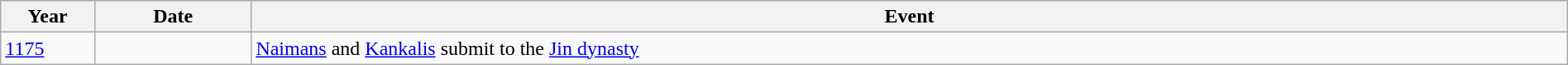<table class="wikitable" width="100%">
<tr>
<th style="width:6%">Year</th>
<th style="width:10%">Date</th>
<th>Event</th>
</tr>
<tr>
<td><a href='#'>1175</a></td>
<td></td>
<td><a href='#'>Naimans</a> and <a href='#'>Kankalis</a> submit to the <a href='#'>Jin dynasty</a></td>
</tr>
</table>
